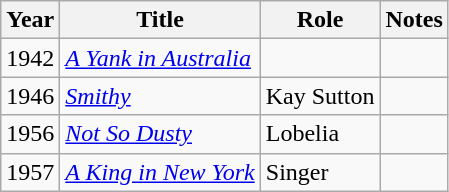<table class="wikitable">
<tr>
<th>Year</th>
<th>Title</th>
<th>Role</th>
<th>Notes</th>
</tr>
<tr>
<td>1942</td>
<td><em><a href='#'>A Yank in Australia</a></em></td>
<td></td>
<td></td>
</tr>
<tr>
<td>1946</td>
<td><em><a href='#'>Smithy</a></em></td>
<td>Kay Sutton</td>
<td></td>
</tr>
<tr>
<td>1956</td>
<td><em><a href='#'>Not So Dusty</a></em></td>
<td>Lobelia</td>
<td></td>
</tr>
<tr>
<td>1957</td>
<td><em><a href='#'>A King in New York</a></em></td>
<td>Singer</td>
<td></td>
</tr>
</table>
